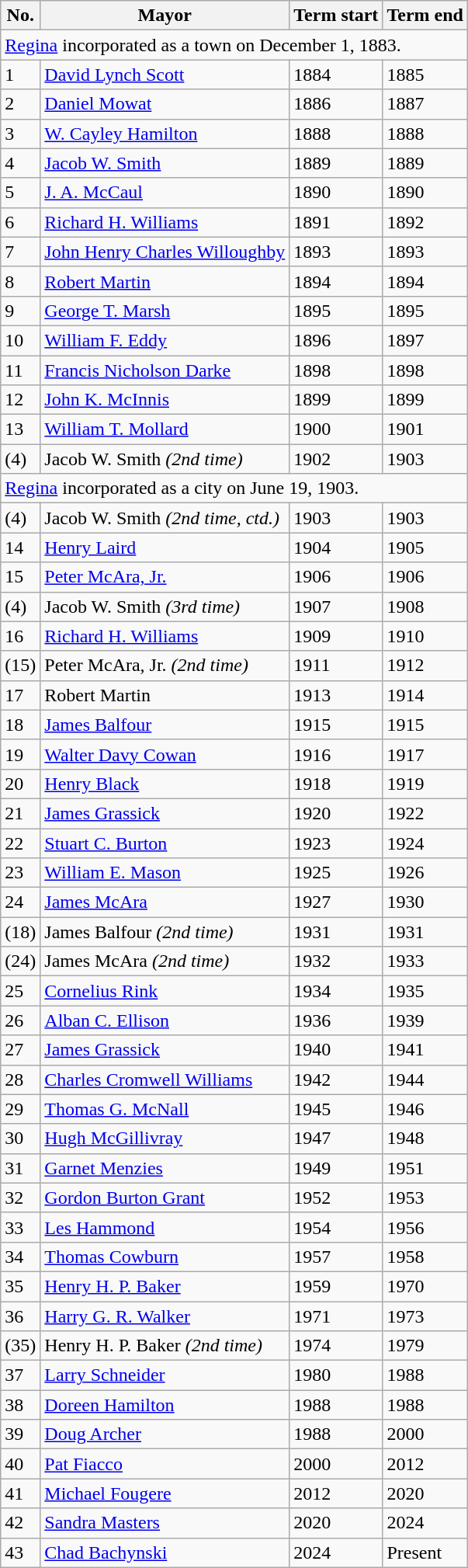<table class="wikitable sortable">
<tr>
<th align="center">No.</th>
<th>Mayor</th>
<th>Term start</th>
<th>Term end</th>
</tr>
<tr>
<td colspan="4"><a href='#'>Regina</a> incorporated as a town on December 1, 1883.</td>
</tr>
<tr>
<td>1</td>
<td><a href='#'>David Lynch Scott</a></td>
<td>1884</td>
<td>1885</td>
</tr>
<tr>
<td>2</td>
<td><a href='#'>Daniel Mowat</a></td>
<td>1886</td>
<td>1887</td>
</tr>
<tr>
<td>3</td>
<td><a href='#'>W. Cayley Hamilton</a></td>
<td>1888</td>
<td>1888</td>
</tr>
<tr>
<td>4</td>
<td><a href='#'>Jacob W. Smith</a></td>
<td>1889</td>
<td>1889</td>
</tr>
<tr>
<td>5</td>
<td><a href='#'>J. A. McCaul</a></td>
<td>1890</td>
<td>1890</td>
</tr>
<tr>
<td>6</td>
<td><a href='#'>Richard H. Williams</a></td>
<td>1891</td>
<td>1892</td>
</tr>
<tr>
<td>7</td>
<td><a href='#'>John Henry Charles Willoughby</a></td>
<td>1893</td>
<td>1893</td>
</tr>
<tr>
<td>8</td>
<td><a href='#'>Robert Martin</a></td>
<td>1894</td>
<td>1894</td>
</tr>
<tr>
<td>9</td>
<td><a href='#'>George T. Marsh</a></td>
<td>1895</td>
<td>1895</td>
</tr>
<tr>
<td>10</td>
<td><a href='#'>William F. Eddy</a></td>
<td>1896</td>
<td>1897</td>
</tr>
<tr>
<td>11</td>
<td><a href='#'>Francis Nicholson Darke</a></td>
<td>1898</td>
<td>1898</td>
</tr>
<tr>
<td>12</td>
<td><a href='#'>John K. McInnis</a></td>
<td>1899</td>
<td>1899</td>
</tr>
<tr>
<td>13</td>
<td><a href='#'>William T. Mollard</a></td>
<td>1900</td>
<td>1901</td>
</tr>
<tr>
<td>(4)</td>
<td>Jacob W. Smith <em>(2nd time)</em></td>
<td>1902</td>
<td>1903</td>
</tr>
<tr>
<td colspan="4"><a href='#'>Regina</a> incorporated as a city on June 19, 1903.</td>
</tr>
<tr>
<td>(4)</td>
<td>Jacob W. Smith <em>(2nd time, ctd.)</em></td>
<td>1903</td>
<td>1903</td>
</tr>
<tr>
<td>14</td>
<td><a href='#'>Henry Laird</a></td>
<td>1904</td>
<td>1905</td>
</tr>
<tr>
<td>15</td>
<td><a href='#'>Peter McAra, Jr.</a></td>
<td>1906</td>
<td>1906</td>
</tr>
<tr>
<td>(4)</td>
<td>Jacob W. Smith <em>(3rd time)</em></td>
<td>1907</td>
<td>1908</td>
</tr>
<tr>
<td>16</td>
<td><a href='#'>Richard H. Williams</a></td>
<td>1909</td>
<td>1910</td>
</tr>
<tr>
<td>(15)</td>
<td>Peter McAra, Jr. <em>(2nd time)</em></td>
<td>1911</td>
<td>1912</td>
</tr>
<tr>
<td>17</td>
<td>Robert Martin</td>
<td>1913</td>
<td>1914</td>
</tr>
<tr>
<td>18</td>
<td><a href='#'>James Balfour</a></td>
<td>1915</td>
<td>1915</td>
</tr>
<tr>
<td>19</td>
<td><a href='#'>Walter Davy Cowan</a></td>
<td>1916</td>
<td>1917</td>
</tr>
<tr>
<td>20</td>
<td><a href='#'>Henry Black</a></td>
<td>1918</td>
<td>1919</td>
</tr>
<tr>
<td>21</td>
<td><a href='#'>James Grassick</a></td>
<td>1920</td>
<td>1922</td>
</tr>
<tr>
<td>22</td>
<td><a href='#'>Stuart C. Burton</a></td>
<td>1923</td>
<td>1924</td>
</tr>
<tr>
<td>23</td>
<td><a href='#'>William E. Mason</a></td>
<td>1925</td>
<td>1926</td>
</tr>
<tr>
<td>24</td>
<td><a href='#'>James McAra</a></td>
<td>1927</td>
<td>1930</td>
</tr>
<tr>
<td>(18)</td>
<td>James Balfour <em>(2nd time)</em></td>
<td>1931</td>
<td>1931</td>
</tr>
<tr>
<td>(24)</td>
<td>James McAra <em>(2nd time)</em></td>
<td>1932</td>
<td>1933</td>
</tr>
<tr>
<td>25</td>
<td><a href='#'>Cornelius Rink</a></td>
<td>1934</td>
<td>1935</td>
</tr>
<tr>
<td>26</td>
<td><a href='#'>Alban C. Ellison</a></td>
<td>1936</td>
<td>1939</td>
</tr>
<tr>
<td>27</td>
<td><a href='#'>James Grassick</a></td>
<td>1940</td>
<td>1941</td>
</tr>
<tr>
<td>28</td>
<td><a href='#'>Charles Cromwell Williams</a></td>
<td>1942</td>
<td>1944</td>
</tr>
<tr>
<td>29</td>
<td><a href='#'>Thomas G. McNall</a></td>
<td>1945</td>
<td>1946</td>
</tr>
<tr>
<td>30</td>
<td><a href='#'>Hugh McGillivray</a></td>
<td>1947</td>
<td>1948</td>
</tr>
<tr>
<td>31</td>
<td><a href='#'>Garnet Menzies</a></td>
<td>1949</td>
<td>1951</td>
</tr>
<tr>
<td>32</td>
<td><a href='#'>Gordon Burton Grant</a></td>
<td>1952</td>
<td>1953</td>
</tr>
<tr>
<td>33</td>
<td><a href='#'>Les Hammond</a></td>
<td>1954</td>
<td>1956</td>
</tr>
<tr>
<td>34</td>
<td><a href='#'>Thomas Cowburn</a></td>
<td>1957</td>
<td>1958</td>
</tr>
<tr>
<td>35</td>
<td><a href='#'>Henry H. P. Baker</a></td>
<td>1959</td>
<td>1970</td>
</tr>
<tr>
<td>36</td>
<td><a href='#'>Harry G. R. Walker</a></td>
<td>1971</td>
<td>1973</td>
</tr>
<tr>
<td>(35)</td>
<td>Henry H. P. Baker <em>(2nd time)</em></td>
<td>1974</td>
<td>1979</td>
</tr>
<tr>
<td>37</td>
<td><a href='#'>Larry Schneider</a></td>
<td>1980</td>
<td>1988</td>
</tr>
<tr>
<td>38</td>
<td><a href='#'>Doreen Hamilton</a></td>
<td>1988</td>
<td>1988</td>
</tr>
<tr>
<td>39</td>
<td><a href='#'>Doug Archer</a></td>
<td>1988</td>
<td>2000</td>
</tr>
<tr>
<td>40</td>
<td><a href='#'>Pat Fiacco</a></td>
<td>2000</td>
<td>2012</td>
</tr>
<tr>
<td>41</td>
<td><a href='#'>Michael Fougere</a></td>
<td>2012</td>
<td>2020</td>
</tr>
<tr>
<td>42</td>
<td><a href='#'>Sandra Masters</a></td>
<td>2020</td>
<td>2024</td>
</tr>
<tr>
<td>43</td>
<td><a href='#'>Chad Bachynski</a></td>
<td>2024</td>
<td>Present</td>
</tr>
</table>
